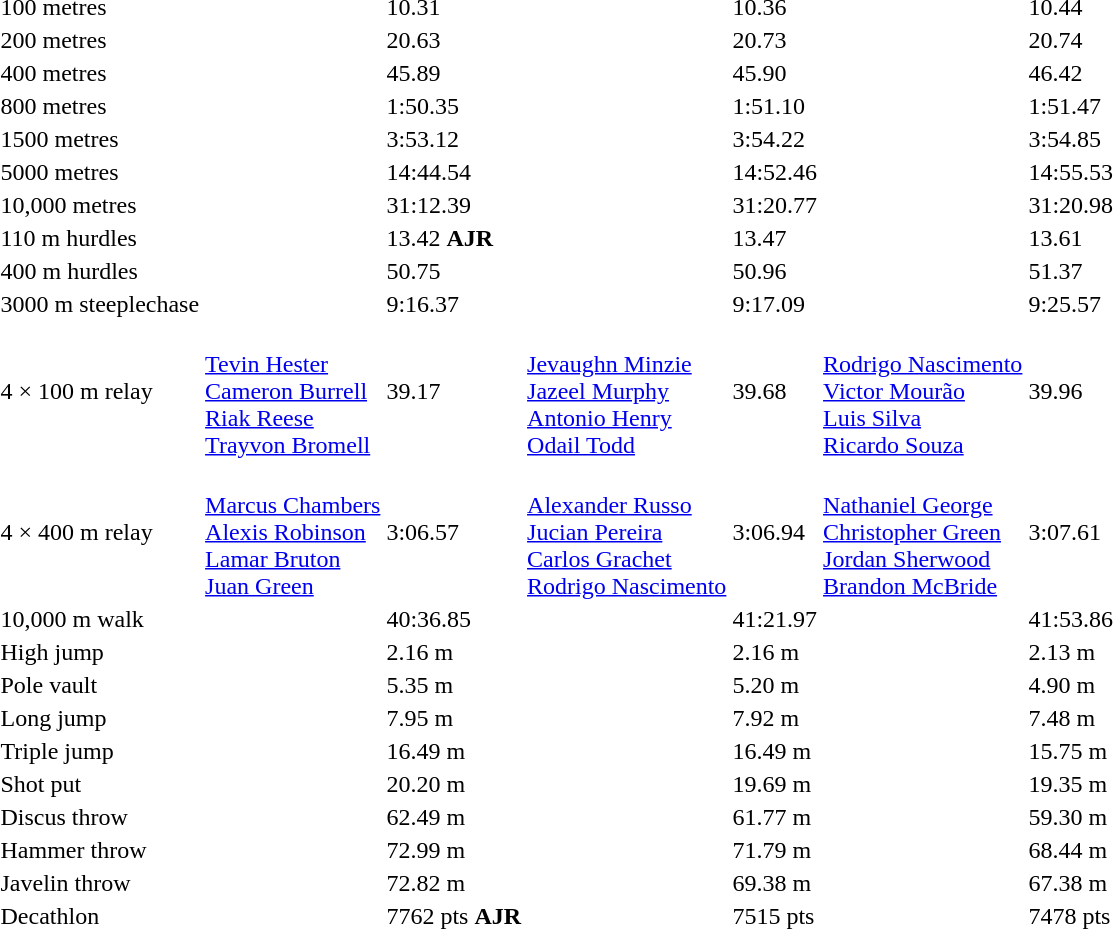<table>
<tr>
<td>100 metres</td>
<td></td>
<td>10.31</td>
<td></td>
<td>10.36</td>
<td></td>
<td>10.44</td>
</tr>
<tr>
<td>200 metres</td>
<td></td>
<td>20.63</td>
<td></td>
<td>20.73</td>
<td></td>
<td>20.74</td>
</tr>
<tr>
<td>400 metres</td>
<td></td>
<td>45.89</td>
<td></td>
<td>45.90</td>
<td></td>
<td>46.42</td>
</tr>
<tr>
<td>800 metres</td>
<td></td>
<td>1:50.35</td>
<td></td>
<td>1:51.10</td>
<td></td>
<td>1:51.47</td>
</tr>
<tr>
<td>1500 metres</td>
<td></td>
<td>3:53.12</td>
<td></td>
<td>3:54.22</td>
<td></td>
<td>3:54.85</td>
</tr>
<tr>
<td>5000 metres</td>
<td></td>
<td>14:44.54</td>
<td></td>
<td>14:52.46</td>
<td></td>
<td>14:55.53</td>
</tr>
<tr>
<td>10,000 metres</td>
<td></td>
<td>31:12.39</td>
<td></td>
<td>31:20.77</td>
<td></td>
<td>31:20.98</td>
</tr>
<tr>
<td>110 m hurdles</td>
<td></td>
<td>13.42 <strong>AJR</strong></td>
<td></td>
<td>13.47</td>
<td></td>
<td>13.61</td>
</tr>
<tr>
<td>400 m hurdles</td>
<td></td>
<td>50.75</td>
<td></td>
<td>50.96</td>
<td></td>
<td>51.37</td>
</tr>
<tr>
<td>3000 m steeplechase</td>
<td></td>
<td>9:16.37</td>
<td></td>
<td>9:17.09</td>
<td></td>
<td>9:25.57</td>
</tr>
<tr>
<td>4 × 100 m relay</td>
<td><br><a href='#'>Tevin Hester</a><br><a href='#'>Cameron Burrell</a><br><a href='#'>Riak Reese</a><br><a href='#'>Trayvon Bromell</a></td>
<td>39.17</td>
<td><br><a href='#'>Jevaughn Minzie</a><br><a href='#'>Jazeel Murphy</a><br><a href='#'>Antonio Henry</a><br><a href='#'>Odail Todd</a></td>
<td>39.68</td>
<td><br><a href='#'>Rodrigo Nascimento</a><br><a href='#'>Victor Mourão</a><br><a href='#'>Luis Silva</a><br><a href='#'>Ricardo Souza</a></td>
<td>39.96</td>
</tr>
<tr>
<td>4 × 400 m relay</td>
<td><br><a href='#'>Marcus Chambers</a><br><a href='#'>Alexis Robinson</a><br><a href='#'>Lamar Bruton</a><br><a href='#'>Juan Green</a></td>
<td>3:06.57</td>
<td><br><a href='#'>Alexander Russo</a><br><a href='#'>Jucian Pereira</a><br><a href='#'>Carlos Grachet</a><br><a href='#'>Rodrigo Nascimento</a></td>
<td>3:06.94</td>
<td><br><a href='#'>Nathaniel George</a><br><a href='#'>Christopher Green</a><br><a href='#'>Jordan Sherwood</a><br><a href='#'>Brandon McBride</a></td>
<td>3:07.61</td>
</tr>
<tr>
<td>10,000 m walk</td>
<td></td>
<td>40:36.85</td>
<td></td>
<td>41:21.97</td>
<td></td>
<td>41:53.86</td>
</tr>
<tr>
<td>High jump</td>
<td></td>
<td>2.16 m</td>
<td></td>
<td>2.16 m</td>
<td></td>
<td>2.13 m</td>
</tr>
<tr>
<td>Pole vault</td>
<td></td>
<td>5.35 m</td>
<td></td>
<td>5.20 m</td>
<td></td>
<td>4.90 m</td>
</tr>
<tr>
<td>Long jump</td>
<td></td>
<td>7.95 m</td>
<td></td>
<td>7.92 m</td>
<td></td>
<td>7.48 m</td>
</tr>
<tr>
<td>Triple jump</td>
<td></td>
<td>16.49 m</td>
<td></td>
<td>16.49 m</td>
<td></td>
<td>15.75 m</td>
</tr>
<tr>
<td>Shot put</td>
<td></td>
<td>20.20 m</td>
<td></td>
<td>19.69 m</td>
<td></td>
<td>19.35 m</td>
</tr>
<tr>
<td>Discus throw</td>
<td></td>
<td>62.49 m</td>
<td></td>
<td>61.77 m</td>
<td></td>
<td>59.30 m</td>
</tr>
<tr>
<td>Hammer throw</td>
<td></td>
<td>72.99 m</td>
<td></td>
<td>71.79 m</td>
<td></td>
<td>68.44 m</td>
</tr>
<tr>
<td>Javelin throw</td>
<td></td>
<td>72.82 m</td>
<td></td>
<td>69.38 m</td>
<td></td>
<td>67.38 m</td>
</tr>
<tr>
<td>Decathlon</td>
<td></td>
<td>7762 pts <strong>AJR</strong></td>
<td></td>
<td>7515 pts</td>
<td></td>
<td>7478 pts</td>
</tr>
</table>
